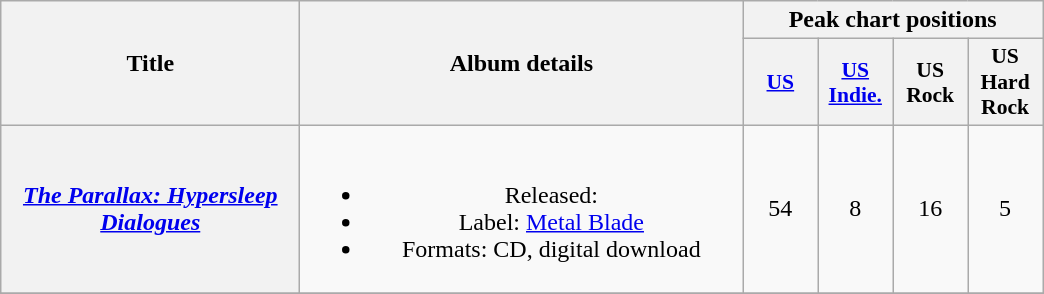<table class="wikitable plainrowheaders" style="text-align:center;">
<tr>
<th scope="col" rowspan="2" style="width:12em;">Title</th>
<th scope="col" rowspan="2" style="width:18em;">Album details</th>
<th scope="col" colspan="10">Peak chart positions</th>
</tr>
<tr>
<th scope="col" style="width:3em;font-size:90%;"><a href='#'>US</a><br></th>
<th scope="col" style="width:3em;font-size:90%;"><a href='#'>US<br>Indie.</a><br></th>
<th scope="col" style="width:3em;font-size:90%;">US<br>Rock<br></th>
<th scope="col" style="width:3em;font-size:90%;">US<br>Hard Rock<br></th>
</tr>
<tr>
<th scope="row"><em><a href='#'>The Parallax: Hypersleep Dialogues</a></em></th>
<td><br><ul><li>Released: </li><li>Label: <a href='#'>Metal Blade</a></li><li>Formats: CD, digital download</li></ul></td>
<td>54</td>
<td>8</td>
<td>16</td>
<td>5</td>
</tr>
<tr>
</tr>
</table>
